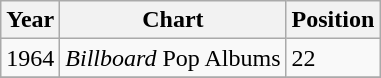<table class="wikitable">
<tr>
<th>Year</th>
<th>Chart</th>
<th>Position</th>
</tr>
<tr>
<td>1964</td>
<td><em>Billboard</em> Pop Albums</td>
<td>22</td>
</tr>
<tr>
</tr>
</table>
